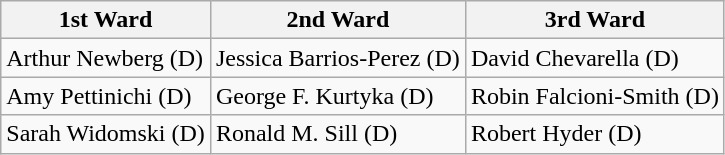<table class="wikitable">
<tr>
<th>1st Ward</th>
<th>2nd Ward</th>
<th>3rd Ward</th>
</tr>
<tr>
<td>Arthur Newberg (D)</td>
<td>Jessica Barrios-Perez (D)</td>
<td>David Chevarella (D)</td>
</tr>
<tr>
<td>Amy Pettinichi (D)</td>
<td>George F. Kurtyka (D)</td>
<td>Robin Falcioni-Smith (D)</td>
</tr>
<tr>
<td>Sarah Widomski (D)</td>
<td>Ronald M. Sill (D)</td>
<td>Robert Hyder  (D)</td>
</tr>
</table>
